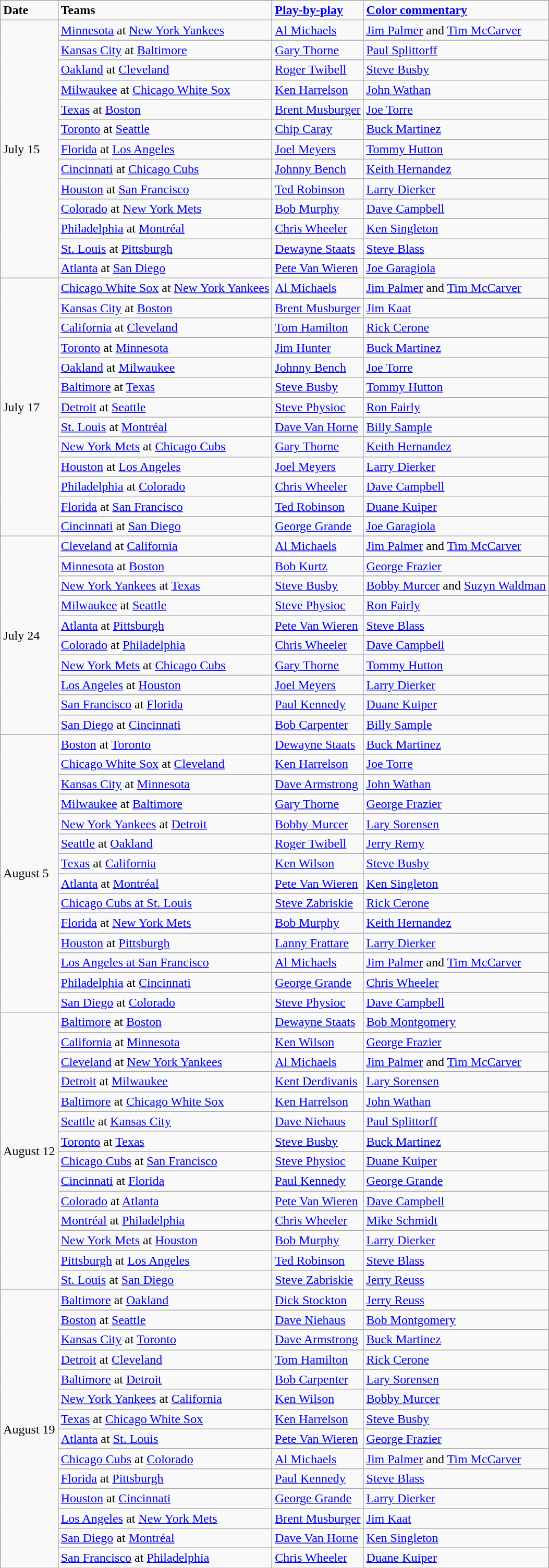<table class="wikitable">
<tr>
<td><strong>Date</strong></td>
<td><strong>Teams</strong></td>
<td><strong><a href='#'>Play-by-play</a></strong></td>
<td><strong><a href='#'>Color commentary</a></strong></td>
</tr>
<tr>
<td Rowspan=13>July 15</td>
<td><a href='#'>Minnesota</a> at <a href='#'>New York Yankees</a></td>
<td><a href='#'>Al Michaels</a></td>
<td><a href='#'>Jim Palmer</a> and <a href='#'>Tim McCarver</a></td>
</tr>
<tr>
<td><a href='#'>Kansas City</a> at <a href='#'>Baltimore</a></td>
<td><a href='#'>Gary Thorne</a></td>
<td><a href='#'>Paul Splittorff</a></td>
</tr>
<tr>
<td><a href='#'>Oakland</a> at <a href='#'>Cleveland</a></td>
<td><a href='#'>Roger Twibell</a></td>
<td><a href='#'>Steve Busby</a></td>
</tr>
<tr>
<td><a href='#'>Milwaukee</a> at <a href='#'>Chicago White Sox</a></td>
<td><a href='#'>Ken Harrelson</a></td>
<td><a href='#'>John Wathan</a></td>
</tr>
<tr>
<td><a href='#'>Texas</a> at <a href='#'>Boston</a></td>
<td><a href='#'>Brent Musburger</a></td>
<td><a href='#'>Joe Torre</a></td>
</tr>
<tr>
<td><a href='#'>Toronto</a> at <a href='#'>Seattle</a></td>
<td><a href='#'>Chip Caray</a></td>
<td><a href='#'>Buck Martinez</a></td>
</tr>
<tr>
<td><a href='#'>Florida</a> at <a href='#'>Los Angeles</a></td>
<td><a href='#'>Joel Meyers</a></td>
<td><a href='#'>Tommy Hutton</a></td>
</tr>
<tr>
<td><a href='#'>Cincinnati</a> at <a href='#'>Chicago Cubs</a></td>
<td><a href='#'>Johnny Bench</a></td>
<td><a href='#'>Keith Hernandez</a></td>
</tr>
<tr>
<td><a href='#'>Houston</a> at <a href='#'>San Francisco</a></td>
<td><a href='#'>Ted Robinson</a></td>
<td><a href='#'>Larry Dierker</a></td>
</tr>
<tr>
<td><a href='#'>Colorado</a> at <a href='#'>New York Mets</a></td>
<td><a href='#'>Bob Murphy</a></td>
<td><a href='#'>Dave Campbell</a></td>
</tr>
<tr>
<td><a href='#'>Philadelphia</a> at <a href='#'>Montréal</a></td>
<td><a href='#'>Chris Wheeler</a></td>
<td><a href='#'>Ken Singleton</a></td>
</tr>
<tr>
<td><a href='#'>St. Louis</a> at <a href='#'>Pittsburgh</a></td>
<td><a href='#'>Dewayne Staats</a></td>
<td><a href='#'>Steve Blass</a></td>
</tr>
<tr>
<td><a href='#'>Atlanta</a> at <a href='#'>San Diego</a></td>
<td><a href='#'>Pete Van Wieren</a></td>
<td><a href='#'>Joe Garagiola</a></td>
</tr>
<tr>
<td Rowspan=13>July 17</td>
<td><a href='#'>Chicago White Sox</a> at <a href='#'>New York Yankees</a></td>
<td><a href='#'>Al Michaels</a></td>
<td><a href='#'>Jim Palmer</a> and <a href='#'>Tim McCarver</a></td>
</tr>
<tr>
<td><a href='#'>Kansas City</a> at <a href='#'>Boston</a></td>
<td><a href='#'>Brent Musburger</a></td>
<td><a href='#'>Jim Kaat</a></td>
</tr>
<tr>
<td><a href='#'>California</a> at <a href='#'>Cleveland</a></td>
<td><a href='#'>Tom Hamilton</a></td>
<td><a href='#'>Rick Cerone</a></td>
</tr>
<tr>
<td><a href='#'>Toronto</a> at <a href='#'>Minnesota</a></td>
<td><a href='#'>Jim Hunter</a></td>
<td><a href='#'>Buck Martinez</a></td>
</tr>
<tr>
<td><a href='#'>Oakland</a> at <a href='#'>Milwaukee</a></td>
<td><a href='#'>Johnny Bench</a></td>
<td><a href='#'>Joe Torre</a></td>
</tr>
<tr>
<td><a href='#'>Baltimore</a> at <a href='#'>Texas</a></td>
<td><a href='#'>Steve Busby</a></td>
<td><a href='#'>Tommy Hutton</a></td>
</tr>
<tr>
<td><a href='#'>Detroit</a> at <a href='#'>Seattle</a></td>
<td><a href='#'>Steve Physioc</a></td>
<td><a href='#'>Ron Fairly</a></td>
</tr>
<tr>
<td><a href='#'>St. Louis</a> at <a href='#'>Montréal</a></td>
<td><a href='#'>Dave Van Horne</a></td>
<td><a href='#'>Billy Sample</a></td>
</tr>
<tr>
<td><a href='#'>New York Mets</a> at <a href='#'>Chicago Cubs</a></td>
<td><a href='#'>Gary Thorne</a></td>
<td><a href='#'>Keith Hernandez</a></td>
</tr>
<tr>
<td><a href='#'>Houston</a> at <a href='#'>Los Angeles</a></td>
<td><a href='#'>Joel Meyers</a></td>
<td><a href='#'>Larry Dierker</a></td>
</tr>
<tr>
<td><a href='#'>Philadelphia</a> at <a href='#'>Colorado</a></td>
<td><a href='#'>Chris Wheeler</a></td>
<td><a href='#'>Dave Campbell</a></td>
</tr>
<tr>
<td><a href='#'>Florida</a> at <a href='#'>San Francisco</a></td>
<td><a href='#'>Ted Robinson</a></td>
<td><a href='#'>Duane Kuiper</a></td>
</tr>
<tr>
<td><a href='#'>Cincinnati</a> at <a href='#'>San Diego</a></td>
<td><a href='#'>George Grande</a></td>
<td><a href='#'>Joe Garagiola</a></td>
</tr>
<tr>
<td Rowspan=10>July 24</td>
<td><a href='#'>Cleveland</a> at <a href='#'>California</a></td>
<td><a href='#'>Al Michaels</a></td>
<td><a href='#'>Jim Palmer</a> and <a href='#'>Tim McCarver</a></td>
</tr>
<tr>
<td><a href='#'>Minnesota</a> at <a href='#'>Boston</a></td>
<td><a href='#'>Bob Kurtz</a></td>
<td><a href='#'>George Frazier</a></td>
</tr>
<tr>
<td><a href='#'>New York Yankees</a> at <a href='#'>Texas</a></td>
<td><a href='#'>Steve Busby</a></td>
<td><a href='#'>Bobby Murcer</a> and <a href='#'>Suzyn Waldman</a></td>
</tr>
<tr>
<td><a href='#'>Milwaukee</a> at <a href='#'>Seattle</a></td>
<td><a href='#'>Steve Physioc</a></td>
<td><a href='#'>Ron Fairly</a></td>
</tr>
<tr>
<td><a href='#'>Atlanta</a> at <a href='#'>Pittsburgh</a></td>
<td><a href='#'>Pete Van Wieren</a></td>
<td><a href='#'>Steve Blass</a></td>
</tr>
<tr>
<td><a href='#'>Colorado</a> at <a href='#'>Philadelphia</a></td>
<td><a href='#'>Chris Wheeler</a></td>
<td><a href='#'>Dave Campbell</a></td>
</tr>
<tr>
<td><a href='#'>New York Mets</a> at <a href='#'>Chicago Cubs</a></td>
<td><a href='#'>Gary Thorne</a></td>
<td><a href='#'>Tommy Hutton</a></td>
</tr>
<tr>
<td><a href='#'>Los Angeles</a> at <a href='#'>Houston</a></td>
<td><a href='#'>Joel Meyers</a></td>
<td><a href='#'>Larry Dierker</a></td>
</tr>
<tr>
<td><a href='#'>San Francisco</a> at <a href='#'>Florida</a></td>
<td><a href='#'>Paul Kennedy</a></td>
<td><a href='#'>Duane Kuiper</a></td>
</tr>
<tr>
<td><a href='#'>San Diego</a> at <a href='#'>Cincinnati</a></td>
<td><a href='#'>Bob Carpenter</a></td>
<td><a href='#'>Billy Sample</a></td>
</tr>
<tr>
<td Rowspan=14>August 5</td>
<td><a href='#'>Boston</a> at <a href='#'>Toronto</a></td>
<td><a href='#'>Dewayne Staats</a></td>
<td><a href='#'>Buck Martinez</a></td>
</tr>
<tr>
<td><a href='#'>Chicago White Sox</a> at <a href='#'>Cleveland</a></td>
<td><a href='#'>Ken Harrelson</a></td>
<td><a href='#'>Joe Torre</a></td>
</tr>
<tr>
<td><a href='#'>Kansas City</a> at <a href='#'>Minnesota</a></td>
<td><a href='#'>Dave Armstrong</a></td>
<td><a href='#'>John Wathan</a></td>
</tr>
<tr>
<td><a href='#'>Milwaukee</a> at <a href='#'>Baltimore</a></td>
<td><a href='#'>Gary Thorne</a></td>
<td><a href='#'>George Frazier</a></td>
</tr>
<tr>
<td><a href='#'>New York Yankees</a> at <a href='#'>Detroit</a></td>
<td><a href='#'>Bobby Murcer</a></td>
<td><a href='#'>Lary Sorensen</a></td>
</tr>
<tr>
<td><a href='#'>Seattle</a> at <a href='#'>Oakland</a></td>
<td><a href='#'>Roger Twibell</a></td>
<td><a href='#'>Jerry Remy</a></td>
</tr>
<tr>
<td><a href='#'>Texas</a> at <a href='#'>California</a></td>
<td><a href='#'>Ken Wilson</a></td>
<td><a href='#'>Steve Busby</a></td>
</tr>
<tr>
<td><a href='#'>Atlanta</a> at <a href='#'>Montréal</a></td>
<td><a href='#'>Pete Van Wieren</a></td>
<td><a href='#'>Ken Singleton</a></td>
</tr>
<tr>
<td><a href='#'>Chicago Cubs at St. Louis</a></td>
<td><a href='#'>Steve Zabriskie</a></td>
<td><a href='#'>Rick Cerone</a></td>
</tr>
<tr>
<td><a href='#'>Florida</a> at <a href='#'>New York Mets</a></td>
<td><a href='#'>Bob Murphy</a></td>
<td><a href='#'>Keith Hernandez</a></td>
</tr>
<tr>
<td><a href='#'>Houston</a> at <a href='#'>Pittsburgh</a></td>
<td><a href='#'>Lanny Frattare</a></td>
<td><a href='#'>Larry Dierker</a></td>
</tr>
<tr>
<td><a href='#'>Los Angeles at San Francisco</a></td>
<td><a href='#'>Al Michaels</a></td>
<td><a href='#'>Jim Palmer</a> and <a href='#'>Tim McCarver</a></td>
</tr>
<tr>
<td><a href='#'>Philadelphia</a> at <a href='#'>Cincinnati</a></td>
<td><a href='#'>George Grande</a></td>
<td><a href='#'>Chris Wheeler</a></td>
</tr>
<tr>
<td><a href='#'>San Diego</a> at <a href='#'>Colorado</a></td>
<td><a href='#'>Steve Physioc</a></td>
<td><a href='#'>Dave Campbell</a></td>
</tr>
<tr>
<td Rowspan=14>August 12</td>
<td><a href='#'>Baltimore</a> at <a href='#'>Boston</a></td>
<td><a href='#'>Dewayne Staats</a></td>
<td><a href='#'>Bob Montgomery</a></td>
</tr>
<tr>
<td><a href='#'>California</a> at <a href='#'>Minnesota</a></td>
<td><a href='#'>Ken Wilson</a></td>
<td><a href='#'>George Frazier</a></td>
</tr>
<tr>
<td><a href='#'>Cleveland</a> at <a href='#'>New York Yankees</a></td>
<td><a href='#'>Al Michaels</a></td>
<td><a href='#'>Jim Palmer</a> and <a href='#'>Tim McCarver</a></td>
</tr>
<tr>
<td><a href='#'>Detroit</a> at <a href='#'>Milwaukee</a></td>
<td><a href='#'>Kent Derdivanis</a></td>
<td><a href='#'>Lary Sorensen</a></td>
</tr>
<tr>
<td><a href='#'>Baltimore</a> at <a href='#'>Chicago White Sox</a></td>
<td><a href='#'>Ken Harrelson</a></td>
<td><a href='#'>John Wathan</a></td>
</tr>
<tr>
<td><a href='#'>Seattle</a> at <a href='#'>Kansas City</a></td>
<td><a href='#'>Dave Niehaus</a></td>
<td><a href='#'>Paul Splittorff</a></td>
</tr>
<tr>
<td><a href='#'>Toronto</a> at <a href='#'>Texas</a></td>
<td><a href='#'>Steve Busby</a></td>
<td><a href='#'>Buck Martinez</a></td>
</tr>
<tr>
<td><a href='#'>Chicago Cubs</a> at <a href='#'>San Francisco</a></td>
<td><a href='#'>Steve Physioc</a></td>
<td><a href='#'>Duane Kuiper</a></td>
</tr>
<tr>
<td><a href='#'>Cincinnati</a> at <a href='#'>Florida</a></td>
<td><a href='#'>Paul Kennedy</a></td>
<td><a href='#'>George Grande</a></td>
</tr>
<tr>
<td><a href='#'>Colorado</a> at <a href='#'>Atlanta</a></td>
<td><a href='#'>Pete Van Wieren</a></td>
<td><a href='#'>Dave Campbell</a></td>
</tr>
<tr>
<td><a href='#'>Montréal</a> at <a href='#'>Philadelphia</a></td>
<td><a href='#'>Chris Wheeler</a></td>
<td><a href='#'>Mike Schmidt</a></td>
</tr>
<tr>
<td><a href='#'>New York Mets</a> at <a href='#'>Houston</a></td>
<td><a href='#'>Bob Murphy</a></td>
<td><a href='#'>Larry Dierker</a></td>
</tr>
<tr>
<td><a href='#'>Pittsburgh</a> at <a href='#'>Los Angeles</a></td>
<td><a href='#'>Ted Robinson</a></td>
<td><a href='#'>Steve Blass</a></td>
</tr>
<tr>
<td><a href='#'>St. Louis</a> at <a href='#'>San Diego</a></td>
<td><a href='#'>Steve Zabriskie</a></td>
<td><a href='#'>Jerry Reuss</a></td>
</tr>
<tr>
<td Rowspan=14>August 19</td>
<td><a href='#'>Baltimore</a> at <a href='#'>Oakland</a></td>
<td><a href='#'>Dick Stockton</a></td>
<td><a href='#'>Jerry Reuss</a></td>
</tr>
<tr>
<td><a href='#'>Boston</a> at <a href='#'>Seattle</a></td>
<td><a href='#'>Dave Niehaus</a></td>
<td><a href='#'>Bob Montgomery</a></td>
</tr>
<tr>
<td><a href='#'>Kansas City</a> at <a href='#'>Toronto</a></td>
<td><a href='#'>Dave Armstrong</a></td>
<td><a href='#'>Buck Martinez</a></td>
</tr>
<tr>
<td><a href='#'>Detroit</a> at <a href='#'>Cleveland</a></td>
<td><a href='#'>Tom Hamilton</a></td>
<td><a href='#'>Rick Cerone</a></td>
</tr>
<tr>
<td><a href='#'>Baltimore</a> at <a href='#'>Detroit</a></td>
<td><a href='#'>Bob Carpenter</a></td>
<td><a href='#'>Lary Sorensen</a></td>
</tr>
<tr>
<td><a href='#'>New York Yankees</a> at <a href='#'>California</a></td>
<td><a href='#'>Ken Wilson</a></td>
<td><a href='#'>Bobby Murcer</a></td>
</tr>
<tr>
<td><a href='#'>Texas</a> at <a href='#'>Chicago White Sox</a></td>
<td><a href='#'>Ken Harrelson</a></td>
<td><a href='#'>Steve Busby</a></td>
</tr>
<tr>
<td><a href='#'>Atlanta</a> at <a href='#'>St. Louis</a></td>
<td><a href='#'>Pete Van Wieren</a></td>
<td><a href='#'>George Frazier</a></td>
</tr>
<tr>
<td><a href='#'>Chicago Cubs</a> at <a href='#'>Colorado</a></td>
<td><a href='#'>Al Michaels</a></td>
<td><a href='#'>Jim Palmer</a> and <a href='#'>Tim McCarver</a></td>
</tr>
<tr>
<td><a href='#'>Florida</a> at <a href='#'>Pittsburgh</a></td>
<td><a href='#'>Paul Kennedy</a></td>
<td><a href='#'>Steve Blass</a></td>
</tr>
<tr>
<td><a href='#'>Houston</a> at <a href='#'>Cincinnati</a></td>
<td><a href='#'>George Grande</a></td>
<td><a href='#'>Larry Dierker</a></td>
</tr>
<tr>
<td><a href='#'>Los Angeles</a> at <a href='#'>New York Mets</a></td>
<td><a href='#'>Brent Musburger</a></td>
<td><a href='#'>Jim Kaat</a></td>
</tr>
<tr>
<td><a href='#'>San Diego</a> at <a href='#'>Montréal</a></td>
<td><a href='#'>Dave Van Horne</a></td>
<td><a href='#'>Ken Singleton</a></td>
</tr>
<tr>
<td><a href='#'>San Francisco</a> at <a href='#'>Philadelphia</a></td>
<td><a href='#'>Chris Wheeler</a></td>
<td><a href='#'>Duane Kuiper</a></td>
</tr>
</table>
